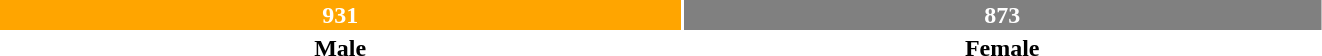<table style="width:70%; text-align:center;">
<tr style="color:white;">
<td style="background:orange; width:51.6%;"><strong>931</strong></td>
<td style="background:grey; width:48.39%;"><strong>873</strong></td>
</tr>
<tr>
<td><span><strong>Male</strong></span></td>
<td><span><strong>Female</strong></span></td>
</tr>
</table>
